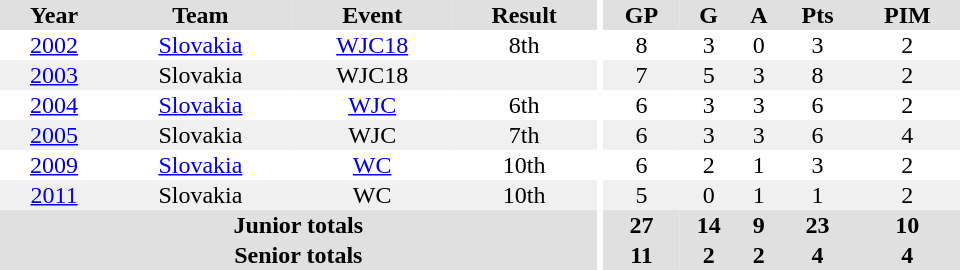<table border="0" cellpadding="1" cellspacing="0" ID="Table3" style="text-align:center; width:40em">
<tr ALIGN="center" bgcolor="#e0e0e0">
<th>Year</th>
<th>Team</th>
<th>Event</th>
<th>Result</th>
<th rowspan="99" bgcolor="#ffffff"></th>
<th>GP</th>
<th>G</th>
<th>A</th>
<th>Pts</th>
<th>PIM</th>
</tr>
<tr>
<td><a href='#'>2002</a></td>
<td><a href='#'>Slovakia</a></td>
<td><a href='#'>WJC18</a></td>
<td>8th</td>
<td>8</td>
<td>3</td>
<td>0</td>
<td>3</td>
<td>2</td>
</tr>
<tr bgcolor="#f0f0f0">
<td><a href='#'>2003</a></td>
<td>Slovakia</td>
<td>WJC18</td>
<td></td>
<td>7</td>
<td>5</td>
<td>3</td>
<td>8</td>
<td>2</td>
</tr>
<tr>
<td><a href='#'>2004</a></td>
<td><a href='#'>Slovakia</a></td>
<td><a href='#'>WJC</a></td>
<td>6th</td>
<td>6</td>
<td>3</td>
<td>3</td>
<td>6</td>
<td>2</td>
</tr>
<tr bgcolor="#f0f0f0">
<td><a href='#'>2005</a></td>
<td>Slovakia</td>
<td>WJC</td>
<td>7th</td>
<td>6</td>
<td>3</td>
<td>3</td>
<td>6</td>
<td>4</td>
</tr>
<tr>
<td><a href='#'>2009</a></td>
<td><a href='#'>Slovakia</a></td>
<td><a href='#'>WC</a></td>
<td>10th</td>
<td>6</td>
<td>2</td>
<td>1</td>
<td>3</td>
<td>2</td>
</tr>
<tr bgcolor="#f0f0f0">
<td><a href='#'>2011</a></td>
<td>Slovakia</td>
<td>WC</td>
<td>10th</td>
<td>5</td>
<td>0</td>
<td>1</td>
<td>1</td>
<td>2</td>
</tr>
<tr bgcolor="#e0e0e0">
<th colspan="4">Junior totals</th>
<th>27</th>
<th>14</th>
<th>9</th>
<th>23</th>
<th>10</th>
</tr>
<tr bgcolor="#e0e0e0">
<th colspan="4">Senior totals</th>
<th>11</th>
<th>2</th>
<th>2</th>
<th>4</th>
<th>4</th>
</tr>
</table>
